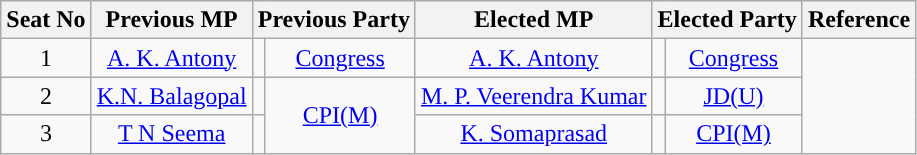<table class="wikitable">
<tr>
<th>Seat No</th>
<th>Previous MP</th>
<th colspan=2>Previous Party</th>
<th>Elected MP</th>
<th colspan=2>Elected Party</th>
<th>Reference</th>
</tr>
<tr style="text-align:center;">
<td>1</td>
<td><a href='#'>A. K. Antony</a></td>
<td width="1px"></td>
<td><a href='#'>Congress</a></td>
<td><a href='#'>A. K. Antony</a></td>
<td width="1px"></td>
<td><a href='#'>Congress</a></td>
<td rowspan=3></td>
</tr>
<tr style="text-align:center;">
<td>2</td>
<td><a href='#'>K.N. Balagopal</a></td>
<td width="1px"></td>
<td rowspan="2"><a href='#'>CPI(M)</a></td>
<td><a href='#'>M. P. Veerendra Kumar</a></td>
<td width="1px"></td>
<td><a href='#'>JD(U)</a></td>
</tr>
<tr style="text-align:center;">
<td>3</td>
<td><a href='#'>T N Seema</a></td>
<td width="1px"></td>
<td><a href='#'>K. Somaprasad</a></td>
<td width="1px"></td>
<td><a href='#'>CPI(M)</a></td>
</tr>
</table>
